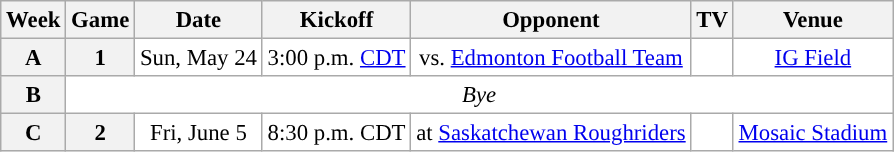<table class="wikitable" style="font-size: 95%;">
<tr>
<th scope="col">Week</th>
<th scope="col">Game</th>
<th scope="col">Date</th>
<th scope="col">Kickoff</th>
<th scope="col">Opponent</th>
<th scope="col">TV</th>
<th scope="col">Venue</th>
</tr>
<tr align="center"= bgcolor="ffffff">
<th align="center">A</th>
<th align="center">1</th>
<td align="center">Sun, May 24</td>
<td align="center">3:00 p.m. <a href='#'>CDT</a></td>
<td align="center">vs. <a href='#'>Edmonton Football Team</a></td>
<td align="center"></td>
<td align="center"><a href='#'>IG Field</a></td>
</tr>
<tr align="center"= bgcolor="ffffff">
<th align="center">B</th>
<td colspan=10 align="center" valign="middle"><em>Bye</em></td>
</tr>
<tr align="center"= bgcolor="ffffff">
<th align="center">C</th>
<th align="center">2</th>
<td align="center">Fri, June 5</td>
<td align="center">8:30 p.m. CDT</td>
<td align="center">at <a href='#'>Saskatchewan Roughriders</a></td>
<td align="center"></td>
<td align="center"><a href='#'>Mosaic Stadium</a></td>
</tr>
</table>
